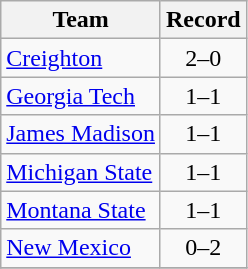<table class="wikitable" style="text-align:center">
<tr>
<th>Team</th>
<th>Record</th>
</tr>
<tr>
<td align=left><a href='#'>Creighton</a></td>
<td>2–0</td>
</tr>
<tr>
<td align=left><a href='#'>Georgia Tech</a></td>
<td>1–1</td>
</tr>
<tr>
<td align=left><a href='#'>James Madison</a></td>
<td>1–1</td>
</tr>
<tr>
<td align=left><a href='#'>Michigan State</a></td>
<td>1–1</td>
</tr>
<tr>
<td align=left><a href='#'>Montana State</a></td>
<td>1–1</td>
</tr>
<tr>
<td align=left><a href='#'>New Mexico</a></td>
<td>0–2</td>
</tr>
<tr>
</tr>
</table>
